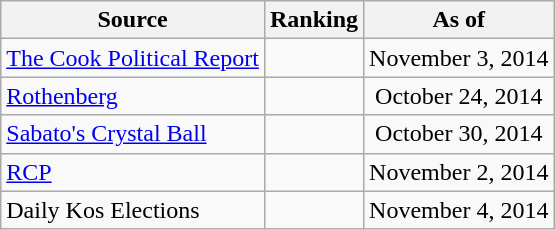<table class="wikitable" style="text-align:center">
<tr>
<th>Source</th>
<th>Ranking</th>
<th>As of</th>
</tr>
<tr>
<td align=left><a href='#'>The Cook Political Report</a></td>
<td></td>
<td>November 3, 2014</td>
</tr>
<tr>
<td align=left><a href='#'>Rothenberg</a></td>
<td></td>
<td>October 24, 2014</td>
</tr>
<tr>
<td align=left><a href='#'>Sabato's Crystal Ball</a></td>
<td></td>
<td>October 30, 2014</td>
</tr>
<tr>
<td align="left"><a href='#'>RCP</a></td>
<td></td>
<td>November 2, 2014</td>
</tr>
<tr>
<td align=left>Daily Kos Elections</td>
<td></td>
<td>November 4, 2014</td>
</tr>
</table>
